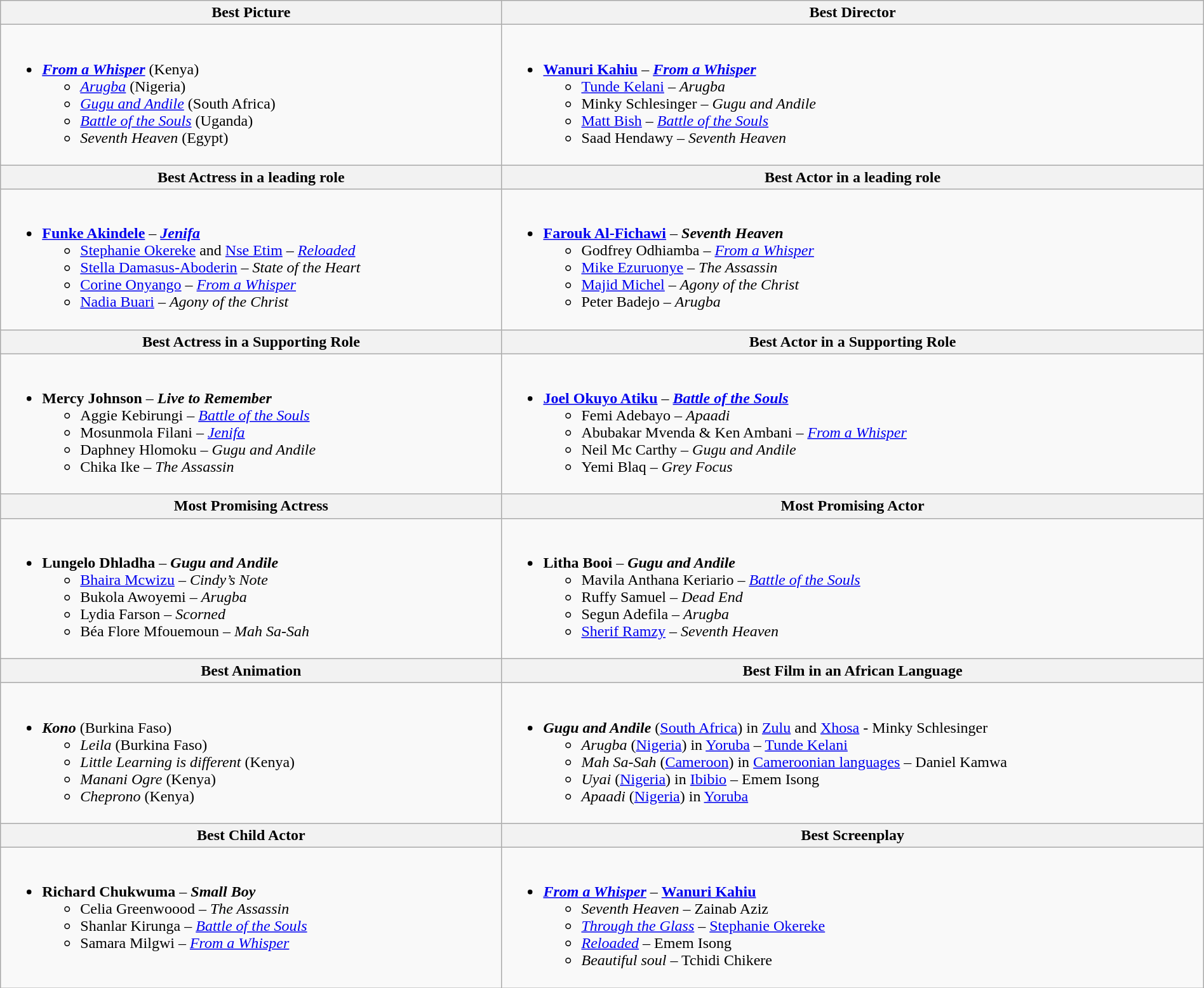<table class=wikitable style="width:100%">
<tr>
<th style="width="50%">Best Picture</th>
<th style="width="50%">Best Director</th>
</tr>
<tr>
<td valign="top"><br><ul><li><strong><em><a href='#'>From a Whisper</a></em></strong> (Kenya)<ul><li><em><a href='#'>Arugba</a></em> (Nigeria)</li><li><em><a href='#'>Gugu and Andile</a></em> (South Africa)</li><li><em><a href='#'>Battle of the Souls</a></em> (Uganda)</li><li><em>Seventh Heaven</em> (Egypt)</li></ul></li></ul></td>
<td valign="top"><br><ul><li><strong><a href='#'>Wanuri Kahiu</a></strong> – <strong><em><a href='#'>From a Whisper</a></em></strong><ul><li><a href='#'>Tunde Kelani</a> – <em>Arugba</em></li><li>Minky Schlesinger – <em>Gugu and Andile</em></li><li><a href='#'>Matt Bish</a> – <em><a href='#'>Battle of the Souls</a></em></li><li>Saad Hendawy – <em>Seventh Heaven</em></li></ul></li></ul></td>
</tr>
<tr>
<th style="width="50%">Best Actress in a leading role</th>
<th style="width="50%">Best Actor in a leading role</th>
</tr>
<tr>
<td valign="top"><br><ul><li><strong><a href='#'>Funke Akindele</a></strong> – <strong><em><a href='#'>Jenifa</a></em></strong><ul><li><a href='#'>Stephanie Okereke</a> and <a href='#'>Nse Etim</a> – <em><a href='#'>Reloaded</a></em></li><li><a href='#'>Stella Damasus-Aboderin</a> – <em>State of the Heart</em></li><li><a href='#'>Corine Onyango</a> – <em><a href='#'>From a Whisper</a></em></li><li><a href='#'>Nadia Buari</a> – <em>Agony of the Christ</em></li></ul></li></ul></td>
<td valign="top"><br><ul><li><strong><a href='#'>Farouk Al-Fichawi</a></strong> – <strong><em>Seventh Heaven</em></strong><ul><li>Godfrey Odhiamba – <em><a href='#'>From a Whisper</a></em></li><li><a href='#'>Mike Ezuruonye</a> – <em>The Assassin</em></li><li><a href='#'>Majid Michel</a> – <em>Agony of the Christ</em></li><li>Peter Badejo – <em>Arugba</em></li></ul></li></ul></td>
</tr>
<tr>
<th style="width="50%">Best Actress in a Supporting Role</th>
<th style="width="50%">Best Actor in a Supporting Role</th>
</tr>
<tr>
<td valign="top"><br><ul><li><strong>Mercy Johnson</strong> – <strong><em>Live to Remember</em></strong><ul><li>Aggie Kebirungi – <em><a href='#'>Battle of the Souls</a></em></li><li>Mosunmola Filani – <em><a href='#'>Jenifa</a></em></li><li>Daphney Hlomoku – <em>Gugu and Andile</em></li><li>Chika Ike – <em>The Assassin</em></li></ul></li></ul></td>
<td valign="top"><br><ul><li><strong><a href='#'>Joel Okuyo Atiku</a></strong> – <strong><em><a href='#'>Battle of the Souls</a></em></strong><ul><li>Femi Adebayo – <em>Apaadi</em></li><li>Abubakar Mvenda & Ken Ambani – <em><a href='#'>From a Whisper</a></em></li><li>Neil Mc Carthy – <em>Gugu and Andile</em></li><li>Yemi Blaq – <em>Grey Focus</em></li></ul></li></ul></td>
</tr>
<tr>
<th style="width="50%">Most Promising Actress</th>
<th style="width="50%">Most Promising Actor</th>
</tr>
<tr>
<td valign="top"><br><ul><li><strong>Lungelo Dhladha</strong> – <strong><em>Gugu and Andile</em></strong><ul><li><a href='#'>Bhaira Mcwizu</a> – <em>Cindy’s Note</em></li><li>Bukola Awoyemi – <em>Arugba</em></li><li>Lydia Farson – <em>Scorned</em></li><li>Béa Flore Mfouemoun – <em>Mah Sa-Sah</em></li></ul></li></ul></td>
<td valign="top"><br><ul><li><strong>Litha Booi</strong> – <strong><em>Gugu and Andile</em></strong><ul><li>Mavila Anthana Keriario – <em><a href='#'>Battle of the Souls</a></em></li><li>Ruffy Samuel – <em>Dead End</em></li><li>Segun Adefila – <em>Arugba</em></li><li><a href='#'>Sherif Ramzy</a> – <em>Seventh Heaven</em></li></ul></li></ul></td>
</tr>
<tr>
<th style="width="50%">Best Animation</th>
<th style="width="50%">Best Film in an African Language</th>
</tr>
<tr>
<td valign="top"><br><ul><li><strong><em>Kono</em></strong> (Burkina Faso)<ul><li><em>Leila</em> (Burkina Faso)</li><li><em>Little Learning is different</em> (Kenya)</li><li><em>Manani Ogre</em> (Kenya)</li><li><em>Cheprono</em> (Kenya)</li></ul></li></ul></td>
<td valign="top"><br><ul><li><strong><em>Gugu and Andile</em></strong> (<a href='#'>South Africa</a>) in <a href='#'>Zulu</a> and <a href='#'>Xhosa</a> - Minky Schlesinger<ul><li><em>Arugba</em> (<a href='#'>Nigeria</a>) in <a href='#'>Yoruba</a> – <a href='#'>Tunde Kelani</a></li><li><em>Mah Sa-Sah</em> (<a href='#'>Cameroon</a>) in <a href='#'>Cameroonian languages</a> – Daniel Kamwa</li><li><em>Uyai</em> (<a href='#'>Nigeria</a>) in <a href='#'>Ibibio</a> – Emem Isong</li><li><em>Apaadi</em> (<a href='#'>Nigeria</a>) in <a href='#'>Yoruba</a></li></ul></li></ul></td>
</tr>
<tr>
<th style="width="50%">Best Child Actor</th>
<th style="width="50%">Best Screenplay</th>
</tr>
<tr>
<td valign="top"><br><ul><li><strong>Richard Chukwuma</strong> – <strong><em>Small Boy</em></strong><ul><li>Celia Greenwoood – <em>The Assassin</em></li><li>Shanlar Kirunga – <em><a href='#'>Battle of the Souls</a></em></li><li>Samara Milgwi – <em><a href='#'>From a Whisper</a></em></li></ul></li></ul></td>
<td valign="top"><br><ul><li><strong><em><a href='#'>From a Whisper</a></em></strong> – <strong><a href='#'>Wanuri Kahiu</a></strong><ul><li><em>Seventh Heaven</em> – Zainab Aziz</li><li><em><a href='#'>Through the Glass</a></em> – <a href='#'>Stephanie Okereke</a></li><li><em><a href='#'>Reloaded</a></em> – Emem Isong</li><li><em>Beautiful soul</em> – Tchidi Chikere</li></ul></li></ul></td>
</tr>
</table>
